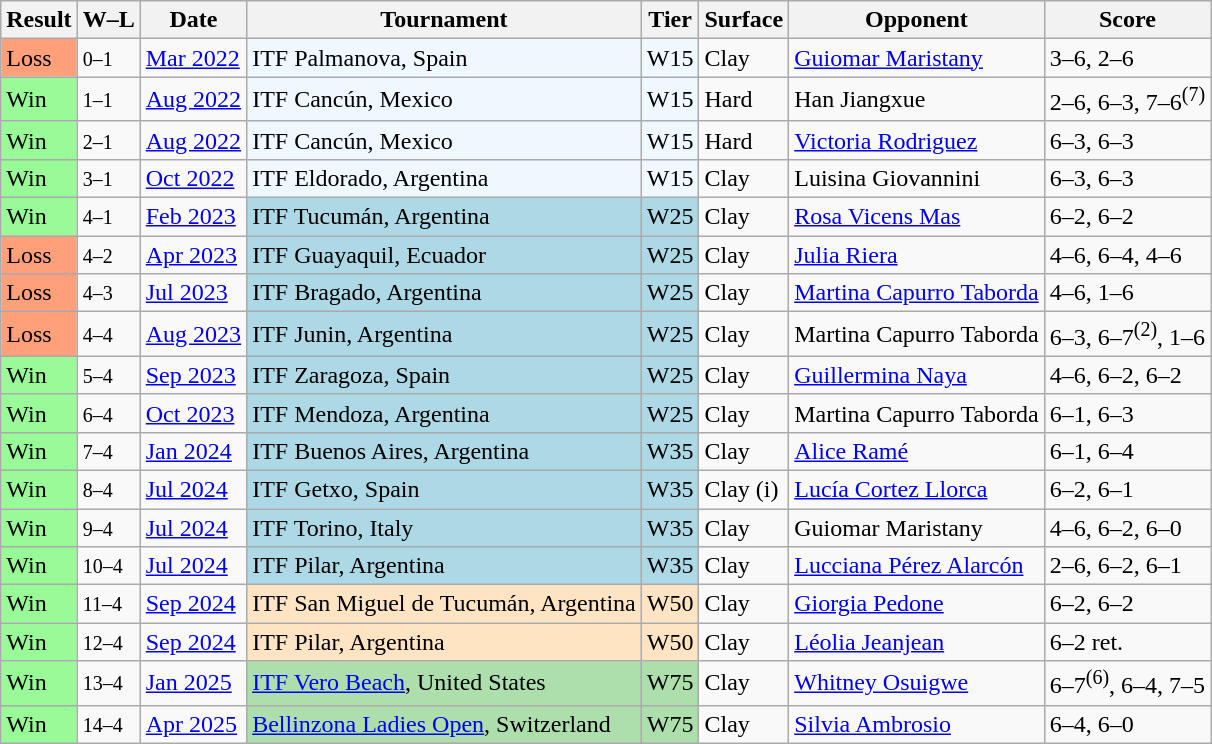<table class="sortable wikitable">
<tr>
<th>Result</th>
<th class="unsortable">W–L</th>
<th>Date</th>
<th>Tournament</th>
<th>Tier</th>
<th>Surface</th>
<th>Opponent</th>
<th class="unsortable">Score</th>
</tr>
<tr>
<td bgcolor="ffa07a">Loss</td>
<td><small>0–1</small></td>
<td><a href='#'>Mar 2022</a></td>
<td style="background:#f0f8ff;">ITF Palmanova, Spain</td>
<td style="background:#f0f8ff;">W15</td>
<td>Clay</td>
<td> <a href='#'>Guiomar Maristany</a></td>
<td>3–6, 2–6</td>
</tr>
<tr>
<td style="background:#98fb98;">Win</td>
<td><small>1–1</small></td>
<td><a href='#'>Aug 2022</a></td>
<td style="background:#f0f8ff;">ITF Cancún, Mexico</td>
<td style="background:#f0f8ff;">W15</td>
<td>Hard</td>
<td> Han Jiangxue</td>
<td>2–6, 6–3, 7–6<sup>(7)</sup></td>
</tr>
<tr>
<td style="background:#98fb98;">Win</td>
<td><small>2–1</small></td>
<td><a href='#'>Aug 2022</a></td>
<td style="background:#f0f8ff;">ITF Cancún, Mexico</td>
<td style="background:#f0f8ff;">W15</td>
<td>Hard</td>
<td> <a href='#'>Victoria Rodriguez</a></td>
<td>6–3, 6–3</td>
</tr>
<tr>
<td style="background:#98fb98;">Win</td>
<td><small>3–1</small></td>
<td><a href='#'>Oct 2022</a></td>
<td style="background:#f0f8ff;">ITF Eldorado, Argentina</td>
<td style="background:#f0f8ff;">W15</td>
<td>Clay</td>
<td> Luisina Giovannini</td>
<td>6–3, 6–3</td>
</tr>
<tr>
<td style="background:#98fb98;">Win</td>
<td><small>4–1</small></td>
<td><a href='#'>Feb 2023</a></td>
<td bgcolor=lightblue>ITF Tucumán, Argentina</td>
<td bgcolor=lightblue>W25</td>
<td>Clay</td>
<td> <a href='#'>Rosa Vicens Mas</a></td>
<td>6–2, 6–2</td>
</tr>
<tr>
<td bgcolor=FFA07A>Loss</td>
<td><small>4–2</small></td>
<td><a href='#'>Apr 2023</a></td>
<td style="background:lightblue;">ITF Guayaquil, Ecuador</td>
<td style="background:lightblue;">W25</td>
<td>Clay</td>
<td> <a href='#'>Julia Riera</a></td>
<td>4–6, 6–4, 4–6</td>
</tr>
<tr>
<td bgcolor=FFA07A>Loss</td>
<td><small>4–3</small></td>
<td><a href='#'>Jul 2023</a></td>
<td style="background:lightblue;">ITF Bragado, Argentina</td>
<td style="background:lightblue;">W25</td>
<td>Clay</td>
<td> <a href='#'>Martina Capurro Taborda</a></td>
<td>4–6, 1–6</td>
</tr>
<tr>
<td bgcolor=FFA07A>Loss</td>
<td><small>4–4</small></td>
<td><a href='#'>Aug 2023</a></td>
<td style="background:lightblue;">ITF Junin, Argentina</td>
<td style="background:lightblue;">W25</td>
<td>Clay</td>
<td> Martina Capurro Taborda</td>
<td>6–3, 6–7<sup>(2)</sup>, 1–6</td>
</tr>
<tr>
<td style="background:#98fb98;">Win</td>
<td><small>5–4</small></td>
<td><a href='#'>Sep 2023</a></td>
<td style="background:lightblue;">ITF Zaragoza, Spain</td>
<td style="background:lightblue;">W25</td>
<td>Clay</td>
<td> <a href='#'>Guillermina Naya</a></td>
<td>4–6, 6–2, 6–2</td>
</tr>
<tr>
<td style="background:#98fb98;">Win</td>
<td><small>6–4</small></td>
<td><a href='#'>Oct 2023</a></td>
<td style="background:lightblue;">ITF Mendoza, Argentina</td>
<td style="background:lightblue;">W25</td>
<td>Clay</td>
<td> Martina Capurro Taborda</td>
<td>6–1, 6–3</td>
</tr>
<tr>
<td style="background:#98fb98;">Win</td>
<td><small>7–4</small></td>
<td><a href='#'>Jan 2024</a></td>
<td style="background:lightblue;">ITF Buenos Aires, Argentina</td>
<td style="background:lightblue;">W35</td>
<td>Clay</td>
<td> <a href='#'>Alice Ramé</a></td>
<td>6–1, 6–4</td>
</tr>
<tr>
<td style="background:#98fb98;">Win</td>
<td><small>8–4</small></td>
<td><a href='#'>Jul 2024</a></td>
<td style="background:lightblue;">ITF Getxo, Spain</td>
<td style="background:lightblue;">W35</td>
<td>Clay (i)</td>
<td> <a href='#'>Lucía Cortez Llorca</a></td>
<td>6–2, 6–1</td>
</tr>
<tr>
<td style="background:#98fb98;">Win</td>
<td><small>9–4</small></td>
<td><a href='#'>Jul 2024</a></td>
<td style="background:lightblue;">ITF Torino, Italy</td>
<td style="background:lightblue;">W35</td>
<td>Clay</td>
<td> Guiomar Maristany</td>
<td>4–6, 6–2, 6–0</td>
</tr>
<tr>
<td style="background:#98fb98;">Win</td>
<td><small>10–4</small></td>
<td><a href='#'>Jul 2024</a></td>
<td style="background:lightblue;">ITF Pilar, Argentina</td>
<td style="background:lightblue;">W35</td>
<td>Clay</td>
<td> <a href='#'>Lucciana Pérez Alarcón</a></td>
<td>2–6, 6–2, 6–1</td>
</tr>
<tr>
<td style="background:#98fb98;">Win</td>
<td><small>11–4</small></td>
<td><a href='#'>Sep 2024</a></td>
<td style="background:#ffe4c4;">ITF San Miguel de Tucumán, Argentina</td>
<td style="background:#ffe4c4;">W50</td>
<td>Clay</td>
<td> <a href='#'>Giorgia Pedone</a></td>
<td>6–2, 6–2</td>
</tr>
<tr>
<td style="background:#98fb98;">Win</td>
<td><small>12–4</small></td>
<td><a href='#'>Sep 2024</a></td>
<td style="background:#ffe4c4;">ITF Pilar, Argentina</td>
<td style="background:#ffe4c4;">W50</td>
<td>Clay</td>
<td> <a href='#'>Léolia Jeanjean</a></td>
<td>6–2 ret.</td>
</tr>
<tr>
<td style="background:#98fb98;">Win</td>
<td><small>13–4</small></td>
<td><a href='#'>Jan 2025</a></td>
<td style="background:#addfad;"><a href='#'>ITF Vero Beach</a>, United States</td>
<td style="background:#addfad;">W75</td>
<td>Clay</td>
<td> <a href='#'>Whitney Osuigwe</a></td>
<td>6–7<sup>(6)</sup>, 6–4, 7–5</td>
</tr>
<tr>
<td style="background:#98fb98;">Win</td>
<td><small>14–4</small></td>
<td><a href='#'>Apr 2025</a></td>
<td style="background:#addfad;"><a href='#'>Bellinzona Ladies Open</a>, Switzerland</td>
<td style="background:#addfad;">W75</td>
<td>Clay</td>
<td> <a href='#'>Silvia Ambrosio</a></td>
<td>6–4, 6–0</td>
</tr>
</table>
